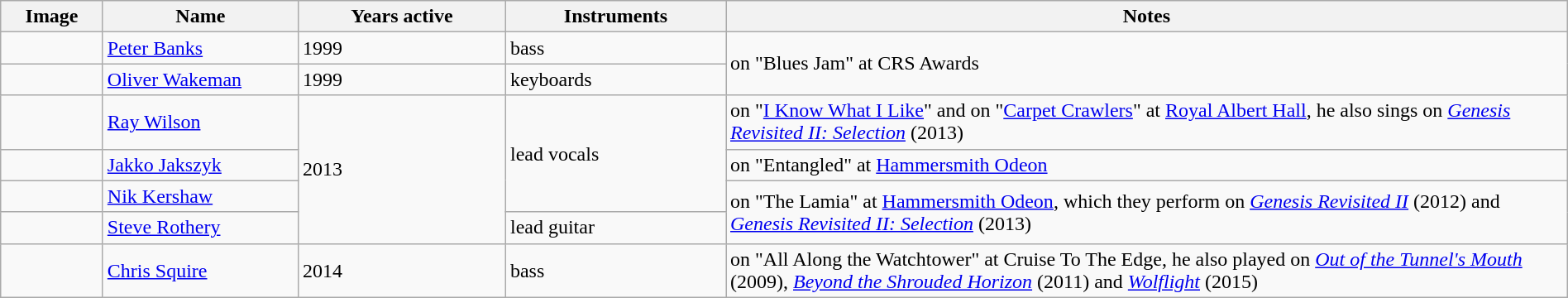<table class="wikitable" border="1" width="100%">
<tr>
<th width="75">Image</th>
<th width="150">Name</th>
<th width="160">Years active</th>
<th width="170">Instruments</th>
<th>Notes</th>
</tr>
<tr>
<td></td>
<td><a href='#'>Peter Banks</a></td>
<td>1999 </td>
<td>bass</td>
<td rowspan="2">on "Blues Jam" at CRS Awards</td>
</tr>
<tr>
<td></td>
<td><a href='#'>Oliver Wakeman</a></td>
<td>1999</td>
<td>keyboards</td>
</tr>
<tr>
<td></td>
<td><a href='#'>Ray Wilson</a></td>
<td rowspan="4">2013</td>
<td rowspan="3">lead vocals</td>
<td>on "<a href='#'>I Know What I Like</a>" and on "<a href='#'>Carpet Crawlers</a>" at <a href='#'>Royal Albert Hall</a>, he also sings on <em><a href='#'>Genesis Revisited II: Selection</a></em> (2013)</td>
</tr>
<tr>
<td></td>
<td><a href='#'>Jakko Jakszyk</a></td>
<td>on "Entangled" at <a href='#'>Hammersmith Odeon</a></td>
</tr>
<tr>
<td></td>
<td><a href='#'>Nik Kershaw</a></td>
<td rowspan="2">on "The Lamia" at <a href='#'>Hammersmith Odeon</a>, which they perform on <em><a href='#'>Genesis Revisited II</a></em> (2012) and <em><a href='#'>Genesis Revisited II: Selection</a></em> (2013)</td>
</tr>
<tr>
<td></td>
<td><a href='#'>Steve Rothery</a></td>
<td>lead guitar</td>
</tr>
<tr>
<td></td>
<td><a href='#'>Chris Squire</a></td>
<td>2014 </td>
<td>bass</td>
<td>on "All Along the Watchtower" at Cruise To The Edge, he also played on <em><a href='#'>Out of the Tunnel's Mouth</a></em> (2009), <em><a href='#'>Beyond the Shrouded Horizon</a></em> (2011) and <em><a href='#'>Wolflight</a></em> (2015)</td>
</tr>
</table>
